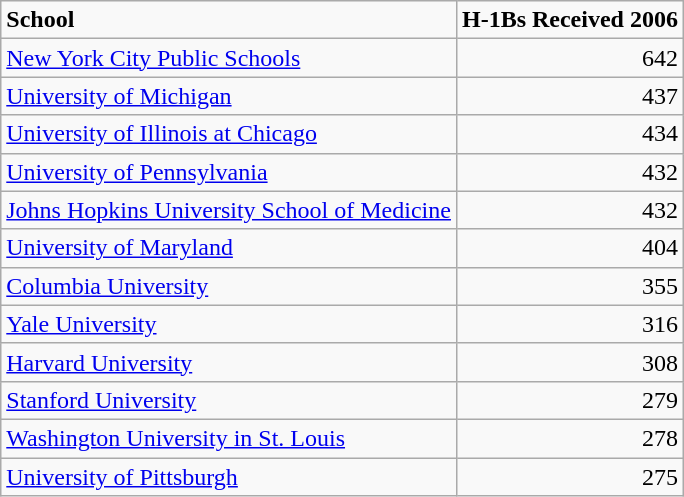<table class="wikitable">
<tr>
<td><strong>School</strong></td>
<td><strong>H-1Bs Received 2006</strong></td>
</tr>
<tr>
<td><a href='#'>New York City Public Schools</a></td>
<td align=right>642</td>
</tr>
<tr>
<td><a href='#'>University of Michigan</a></td>
<td align=right>437</td>
</tr>
<tr>
<td><a href='#'>University of Illinois at Chicago</a></td>
<td align=right>434</td>
</tr>
<tr>
<td><a href='#'>University of Pennsylvania</a></td>
<td align=right>432</td>
</tr>
<tr>
<td><a href='#'>Johns Hopkins University School of Medicine</a></td>
<td align=right>432</td>
</tr>
<tr>
<td><a href='#'>University of Maryland</a></td>
<td align=right>404</td>
</tr>
<tr>
<td><a href='#'>Columbia University</a></td>
<td align=right>355</td>
</tr>
<tr>
<td><a href='#'>Yale University</a></td>
<td align=right>316</td>
</tr>
<tr>
<td><a href='#'>Harvard University</a></td>
<td align=right>308</td>
</tr>
<tr>
<td><a href='#'>Stanford University</a></td>
<td align=right>279</td>
</tr>
<tr>
<td><a href='#'>Washington University in St. Louis</a></td>
<td align=right>278</td>
</tr>
<tr>
<td><a href='#'>University of Pittsburgh</a></td>
<td align=right>275</td>
</tr>
</table>
